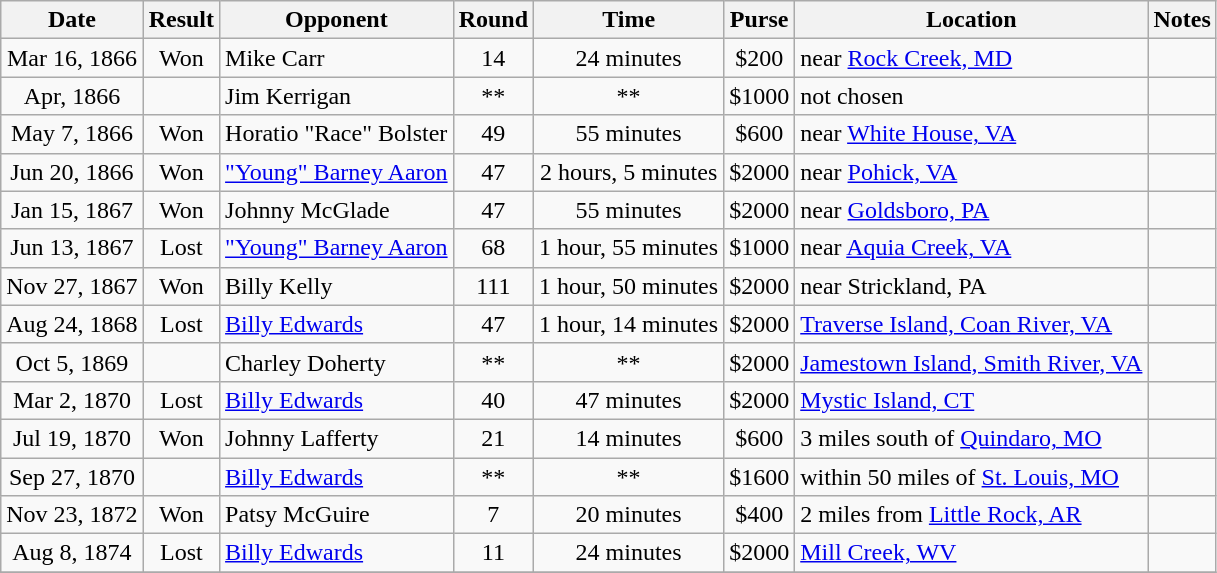<table class="wikitable" style="text-align:center">
<tr>
<th>Date</th>
<th>Result</th>
<th>Opponent</th>
<th>Round</th>
<th>Time</th>
<th>Purse</th>
<th>Location</th>
<th>Notes</th>
</tr>
<tr>
<td>Mar 16, 1866</td>
<td>Won</td>
<td style="text-align:left;">Mike Carr</td>
<td>14</td>
<td>24 minutes</td>
<td>$200</td>
<td style="text-align:left;">near <a href='#'>Rock Creek, MD</a></td>
<td style="text-align:left;"></td>
</tr>
<tr>
<td>Apr, 1866</td>
<td></td>
<td style="text-align:left;">Jim Kerrigan</td>
<td>**</td>
<td>**</td>
<td>$1000</td>
<td style="text-align:left;">not chosen</td>
<td style="text-align:left;"></td>
</tr>
<tr>
<td>May 7, 1866</td>
<td>Won</td>
<td style="text-align:left;">Horatio "Race" Bolster</td>
<td>49</td>
<td>55 minutes</td>
<td>$600</td>
<td style="text-align:left;">near <a href='#'>White House, VA</a></td>
<td style="text-align:left;"></td>
</tr>
<tr>
<td>Jun 20, 1866</td>
<td>Won</td>
<td style="text-align:left;"><a href='#'>"Young" Barney Aaron</a></td>
<td>47</td>
<td>2 hours, 5 minutes</td>
<td>$2000</td>
<td style="text-align:left;">near <a href='#'>Pohick, VA</a></td>
<td style="text-align:left;"></td>
</tr>
<tr>
<td>Jan 15, 1867</td>
<td>Won</td>
<td style="text-align:left;">Johnny McGlade</td>
<td>47</td>
<td>55 minutes</td>
<td>$2000</td>
<td style="text-align:left;">near <a href='#'>Goldsboro, PA</a></td>
<td style="text-align:left;"></td>
</tr>
<tr>
<td>Jun 13, 1867</td>
<td>Lost</td>
<td style="text-align:left;"><a href='#'>"Young" Barney Aaron</a></td>
<td>68</td>
<td>1 hour, 55 minutes</td>
<td>$1000</td>
<td style="text-align:left;">near <a href='#'>Aquia Creek, VA</a></td>
<td style="text-align:left;"></td>
</tr>
<tr>
<td>Nov 27, 1867</td>
<td>Won</td>
<td style="text-align:left;">Billy Kelly</td>
<td>111</td>
<td>1 hour, 50 minutes</td>
<td>$2000</td>
<td style="text-align:left;">near Strickland, PA</td>
<td style="text-align:left;"></td>
</tr>
<tr>
<td>Aug 24, 1868</td>
<td>Lost</td>
<td style="text-align:left;"><a href='#'>Billy Edwards</a></td>
<td>47</td>
<td>1 hour, 14 minutes</td>
<td>$2000</td>
<td style="text-align:left;"><a href='#'>Traverse Island, Coan River, VA</a></td>
<td style="text-align:left;"></td>
</tr>
<tr>
<td>Oct 5, 1869</td>
<td></td>
<td style="text-align:left;">Charley Doherty</td>
<td>**</td>
<td>**</td>
<td>$2000</td>
<td style="text-align:left;"><a href='#'>Jamestown Island, Smith River, VA</a></td>
<td style="text-align:left;"></td>
</tr>
<tr>
<td>Mar 2, 1870</td>
<td>Lost</td>
<td style="text-align:left;"><a href='#'>Billy Edwards</a></td>
<td>40</td>
<td>47 minutes</td>
<td>$2000</td>
<td style="text-align:left;"><a href='#'>Mystic Island, CT</a></td>
<td style="text-align:left;"></td>
</tr>
<tr>
<td>Jul 19, 1870</td>
<td>Won</td>
<td style="text-align:left;">Johnny Lafferty</td>
<td>21</td>
<td>14 minutes</td>
<td>$600</td>
<td style="text-align:left;">3 miles south of <a href='#'>Quindaro, MO</a></td>
<td></td>
</tr>
<tr>
<td>Sep 27, 1870</td>
<td></td>
<td style="text-align:left;"><a href='#'>Billy Edwards</a></td>
<td>**</td>
<td>**</td>
<td>$1600</td>
<td style="text-align:left;">within 50 miles of <a href='#'>St. Louis, MO</a></td>
<td style="text-align:left;"></td>
</tr>
<tr>
<td>Nov 23, 1872</td>
<td>Won</td>
<td style="text-align:left;">Patsy McGuire</td>
<td>7</td>
<td>20 minutes</td>
<td>$400</td>
<td style="text-align:left;">2 miles from <a href='#'>Little Rock, AR</a></td>
<td style="text-align:left;"></td>
</tr>
<tr>
<td>Aug 8, 1874</td>
<td>Lost</td>
<td style="text-align:left;"><a href='#'>Billy Edwards</a></td>
<td>11</td>
<td>24 minutes</td>
<td>$2000</td>
<td style="text-align:left;"><a href='#'>Mill Creek, WV</a></td>
<td style="text-align:left;"></td>
</tr>
<tr>
</tr>
</table>
